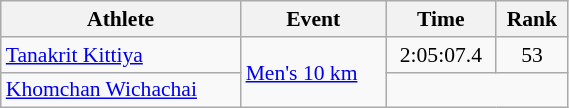<table class="wikitable" style="text-align:center; font-size:90%; width:30%;">
<tr>
<th>Athlete</th>
<th>Event</th>
<th>Time</th>
<th>Rank</th>
</tr>
<tr>
<td align=left><a href='#'>Tanakrit Kittiya</a></td>
<td align=left  rowspan=2><a href='#'>Men's 10 km</a></td>
<td>2:05:07.4</td>
<td>53</td>
</tr>
<tr>
<td align=left><a href='#'>Khomchan Wichachai</a></td>
<td colspan=2></td>
</tr>
</table>
